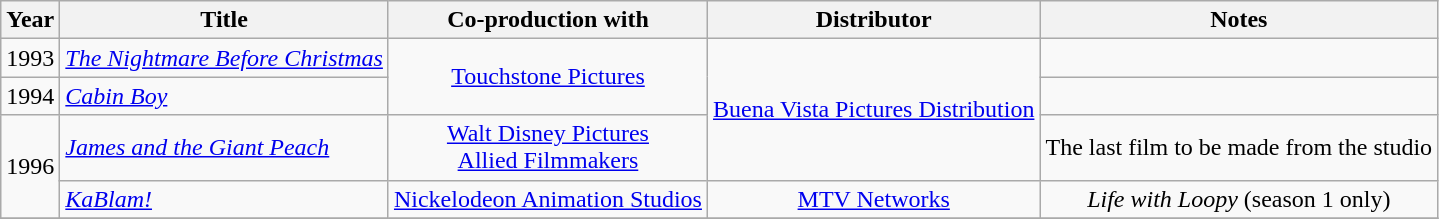<table class="wikitable" style="text-align:center;">
<tr>
<th scope="col">Year</th>
<th scope="col">Title</th>
<th scope="col">Co-production with</th>
<th scope="col">Distributor</th>
<th scope="col">Notes</th>
</tr>
<tr>
<td>1993</td>
<td align="left"><em><a href='#'>The Nightmare Before Christmas</a></em></td>
<td rowspan="2"><a href='#'>Touchstone Pictures</a></td>
<td rowspan="3"><a href='#'>Buena Vista Pictures Distribution</a></td>
<td></td>
</tr>
<tr>
<td>1994</td>
<td align="left"><em><a href='#'>Cabin Boy</a></em></td>
<td></td>
</tr>
<tr>
<td rowspan="2">1996</td>
<td align="left"><em><a href='#'>James and the Giant Peach</a></em></td>
<td><a href='#'>Walt Disney Pictures</a><br><a href='#'>Allied Filmmakers</a></td>
<td>The last film to be made from the studio</td>
</tr>
<tr>
<td align="left"><em><a href='#'>KaBlam!</a></em></td>
<td><a href='#'>Nickelodeon Animation Studios</a></td>
<td><a href='#'>MTV Networks</a></td>
<td><em>Life with Loopy</em> (season 1 only)</td>
</tr>
<tr>
</tr>
</table>
